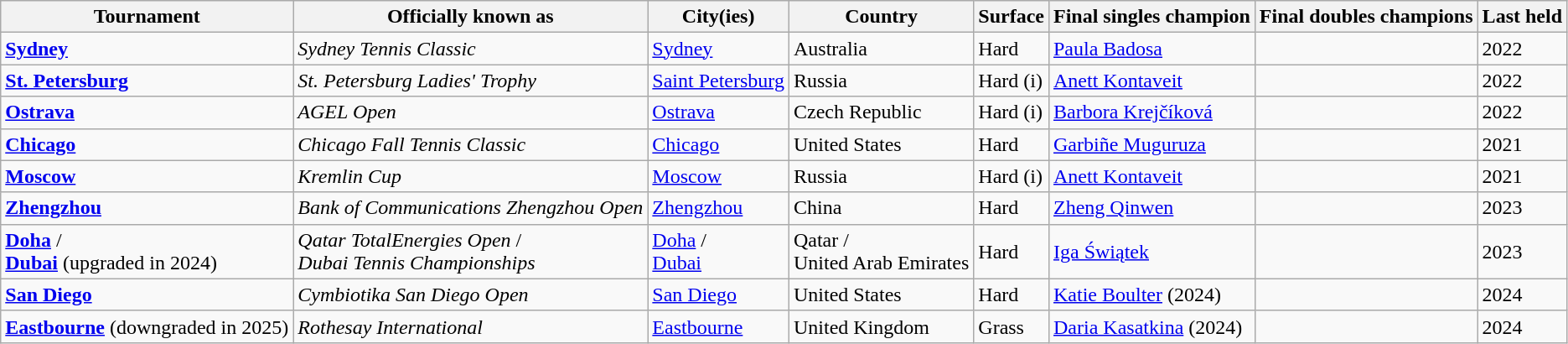<table class="wikitable sortable">
<tr>
<th>Tournament</th>
<th>Officially known as</th>
<th>City(ies)</th>
<th>Country</th>
<th>Surface</th>
<th>Final singles champion</th>
<th>Final doubles champions</th>
<th>Last held</th>
</tr>
<tr>
<td><strong><a href='#'>Sydney</a></strong></td>
<td><em>Sydney Tennis Classic</em></td>
<td><a href='#'>Sydney</a></td>
<td>Australia</td>
<td>Hard</td>
<td> <a href='#'>Paula Badosa</a></td>
<td></td>
<td>2022</td>
</tr>
<tr>
<td><strong><a href='#'>St. Petersburg</a></strong></td>
<td><em>St. Petersburg Ladies' Trophy</em></td>
<td><a href='#'>Saint Petersburg</a></td>
<td>Russia</td>
<td>Hard (i)</td>
<td> <a href='#'>Anett Kontaveit</a></td>
<td></td>
<td>2022</td>
</tr>
<tr>
<td><strong><a href='#'>Ostrava</a></strong></td>
<td><em>AGEL Open</em></td>
<td><a href='#'>Ostrava</a></td>
<td>Czech Republic</td>
<td>Hard (i)</td>
<td> <a href='#'>Barbora Krejčíková</a></td>
<td></td>
<td>2022</td>
</tr>
<tr>
<td><strong><a href='#'>Chicago</a></strong></td>
<td><em>Chicago Fall Tennis Classic</em></td>
<td><a href='#'>Chicago</a></td>
<td>United States</td>
<td>Hard</td>
<td> <a href='#'>Garbiñe Muguruza</a></td>
<td></td>
<td>2021</td>
</tr>
<tr>
<td><strong><a href='#'>Moscow</a></strong></td>
<td><em>Kremlin Cup</em></td>
<td><a href='#'>Moscow</a></td>
<td>Russia</td>
<td>Hard (i)</td>
<td> <a href='#'>Anett Kontaveit</a></td>
<td></td>
<td>2021</td>
</tr>
<tr>
<td><strong><a href='#'>Zhengzhou</a></strong></td>
<td><em>Bank of Communications Zhengzhou Open</em></td>
<td><a href='#'>Zhengzhou</a></td>
<td>China</td>
<td>Hard</td>
<td> <a href='#'>Zheng Qinwen</a></td>
<td></td>
<td>2023</td>
</tr>
<tr>
<td><strong><a href='#'>Doha</a></strong> / <br><strong><a href='#'>Dubai</a></strong> (upgraded in 2024)</td>
<td><em>Qatar TotalEnergies Open</em> / <br><em>Dubai Tennis Championships</em></td>
<td><a href='#'>Doha</a> / <br><a href='#'>Dubai</a></td>
<td>Qatar / <br>United Arab Emirates</td>
<td>Hard</td>
<td> <a href='#'>Iga Świątek</a></td>
<td></td>
<td>2023</td>
</tr>
<tr>
<td><strong><a href='#'>San Diego</a></strong></td>
<td><em>Cymbiotika San Diego Open</em></td>
<td><a href='#'>San Diego</a></td>
<td>United States</td>
<td>Hard</td>
<td> <a href='#'>Katie Boulter</a> (2024)</td>
<td></td>
<td>2024</td>
</tr>
<tr>
<td><strong><a href='#'>Eastbourne</a></strong> (downgraded in 2025)</td>
<td><em>Rothesay International</em></td>
<td><a href='#'>Eastbourne</a></td>
<td>United Kingdom</td>
<td>Grass</td>
<td> <a href='#'>Daria Kasatkina</a> (2024)</td>
<td></td>
<td>2024</td>
</tr>
</table>
